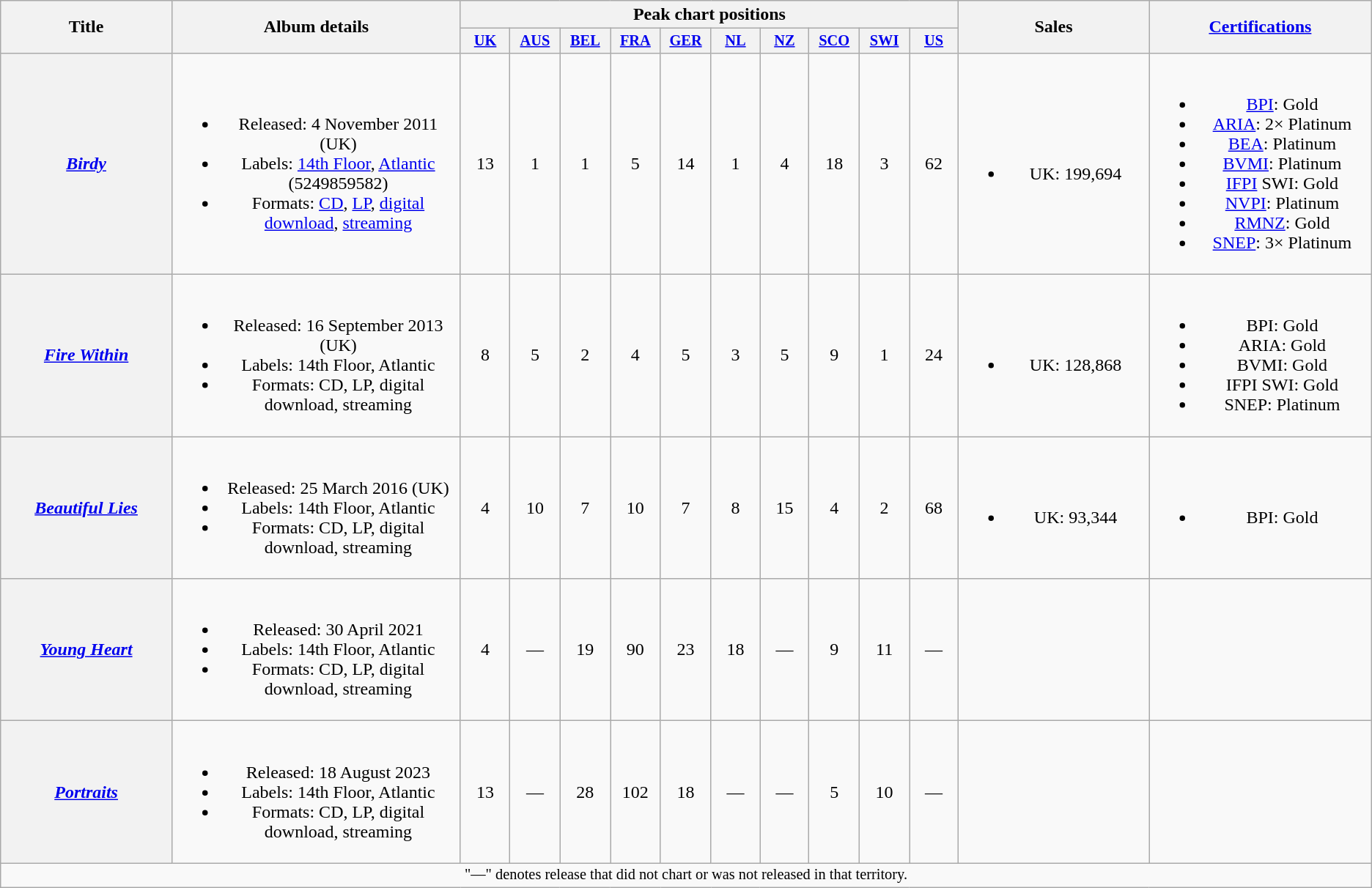<table class="wikitable plainrowheaders" style="text-align:center;">
<tr>
<th scope="col" rowspan="2" style="width:10em;">Title</th>
<th scope="col" rowspan="2" style="width:17em;">Album details</th>
<th scope="col" colspan="10">Peak chart positions</th>
<th scope="col" rowspan="2" style="width:11em;">Sales</th>
<th scope="col" rowspan="2" style="width:13em;"><a href='#'>Certifications</a></th>
</tr>
<tr>
<th scope="col" style="width:3em;font-size:85%;"><a href='#'>UK</a><br></th>
<th scope="col" style="width:3em;font-size:85%;"><a href='#'>AUS</a><br></th>
<th scope="col" style="width:3em;font-size:85%;"><a href='#'>BEL</a><br></th>
<th scope="col" style="width:3em;font-size:85%;"><a href='#'>FRA</a><br></th>
<th scope="col" style="width:3em;font-size:85%;"><a href='#'>GER</a><br></th>
<th scope="col" style="width:3em;font-size:85%;"><a href='#'>NL</a><br></th>
<th scope="col" style="width:3em;font-size:85%;"><a href='#'>NZ</a><br></th>
<th scope="col" style="width:3em;font-size:85%;"><a href='#'>SCO</a><br></th>
<th scope="col" style="width:3em;font-size:85%;"><a href='#'>SWI</a><br></th>
<th scope="col" style="width:3em;font-size:85%;"><a href='#'>US</a><br></th>
</tr>
<tr>
<th scope="row"><em><a href='#'>Birdy</a></em></th>
<td><br><ul><li>Released: 4 November 2011 <span>(UK)</span></li><li>Labels: <a href='#'>14th Floor</a>, <a href='#'>Atlantic</a> <span>(5249859582)</span></li><li>Formats: <a href='#'>CD</a>, <a href='#'>LP</a>, <a href='#'>digital download</a>, <a href='#'>streaming</a></li></ul></td>
<td>13</td>
<td>1</td>
<td>1</td>
<td>5</td>
<td>14</td>
<td>1</td>
<td>4</td>
<td>18</td>
<td>3</td>
<td>62</td>
<td><br><ul><li>UK: 199,694</li></ul></td>
<td><br><ul><li><a href='#'>BPI</a>: Gold</li><li><a href='#'>ARIA</a>: 2× Platinum</li><li><a href='#'>BEA</a>: Platinum</li><li><a href='#'>BVMI</a>: Platinum</li><li><a href='#'>IFPI</a> SWI: Gold</li><li><a href='#'>NVPI</a>: Platinum</li><li><a href='#'>RMNZ</a>: Gold</li><li><a href='#'>SNEP</a>: 3× Platinum</li></ul></td>
</tr>
<tr>
<th scope="row"><em><a href='#'>Fire Within</a></em></th>
<td><br><ul><li>Released: 16 September 2013 <span>(UK)</span></li><li>Labels: 14th Floor, Atlantic</li><li>Formats: CD, LP, digital download, streaming</li></ul></td>
<td>8</td>
<td>5</td>
<td>2</td>
<td>4</td>
<td>5</td>
<td>3</td>
<td>5</td>
<td>9</td>
<td>1</td>
<td>24</td>
<td><br><ul><li>UK: 128,868</li></ul></td>
<td><br><ul><li>BPI: Gold</li><li>ARIA: Gold</li><li>BVMI: Gold</li><li>IFPI SWI: Gold</li><li>SNEP: Platinum</li></ul></td>
</tr>
<tr>
<th scope="row"><em><a href='#'>Beautiful Lies</a></em></th>
<td><br><ul><li>Released: 25 March 2016 <span>(UK)</span></li><li>Labels: 14th Floor, Atlantic</li><li>Formats: CD, LP, digital download, streaming</li></ul></td>
<td>4</td>
<td>10</td>
<td>7</td>
<td>10</td>
<td>7</td>
<td>8</td>
<td>15</td>
<td>4</td>
<td>2</td>
<td>68</td>
<td><br><ul><li>UK: 93,344</li></ul></td>
<td><br><ul><li>BPI: Gold</li></ul></td>
</tr>
<tr>
<th scope="row"><em><a href='#'>Young Heart</a></em></th>
<td><br><ul><li>Released: 30 April 2021</li><li>Labels: 14th Floor, Atlantic</li><li>Formats: CD, LP, digital download, streaming</li></ul></td>
<td>4</td>
<td>—</td>
<td>19</td>
<td>90</td>
<td>23</td>
<td>18</td>
<td>—</td>
<td>9</td>
<td>11</td>
<td>—</td>
<td></td>
<td></td>
</tr>
<tr>
<th scope="row"><em><a href='#'>Portraits</a></em></th>
<td><br><ul><li>Released: 18 August 2023</li><li>Labels: 14th Floor, Atlantic</li><li>Formats: CD, LP, digital download, streaming</li></ul></td>
<td>13</td>
<td>—</td>
<td>28</td>
<td>102</td>
<td>18</td>
<td>—</td>
<td>—</td>
<td>5</td>
<td>10</td>
<td>—</td>
<td></td>
<td></td>
</tr>
<tr>
<td colspan="15" style="font-size:85%">"—" denotes release that did not chart or was not released in that territory.</td>
</tr>
</table>
